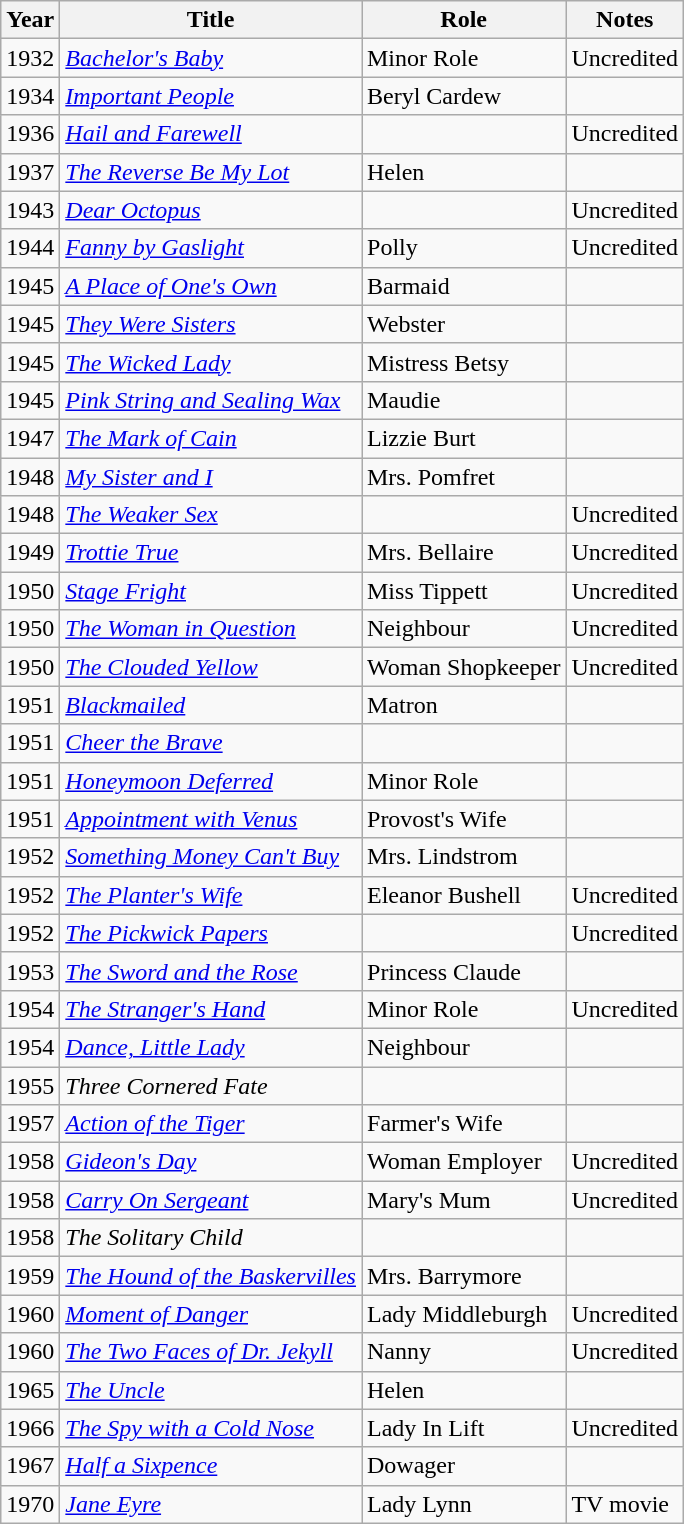<table class="wikitable">
<tr>
<th>Year</th>
<th>Title</th>
<th>Role</th>
<th>Notes</th>
</tr>
<tr>
<td>1932</td>
<td><em><a href='#'>Bachelor's Baby</a></em></td>
<td>Minor Role</td>
<td>Uncredited</td>
</tr>
<tr>
<td>1934</td>
<td><em><a href='#'>Important People</a></em></td>
<td>Beryl Cardew</td>
<td></td>
</tr>
<tr>
<td>1936</td>
<td><em><a href='#'>Hail and Farewell</a></em></td>
<td></td>
<td>Uncredited</td>
</tr>
<tr>
<td>1937</td>
<td><em><a href='#'>The Reverse Be My Lot</a></em></td>
<td>Helen</td>
<td></td>
</tr>
<tr>
<td>1943</td>
<td><em><a href='#'>Dear Octopus</a></em></td>
<td></td>
<td>Uncredited</td>
</tr>
<tr>
<td>1944</td>
<td><em><a href='#'>Fanny by Gaslight</a></em></td>
<td>Polly</td>
<td>Uncredited</td>
</tr>
<tr>
<td>1945</td>
<td><em><a href='#'>A Place of One's Own</a></em></td>
<td>Barmaid</td>
<td></td>
</tr>
<tr>
<td>1945</td>
<td><em><a href='#'>They Were Sisters</a></em></td>
<td>Webster</td>
<td></td>
</tr>
<tr>
<td>1945</td>
<td><em><a href='#'>The Wicked Lady</a></em></td>
<td>Mistress Betsy</td>
<td></td>
</tr>
<tr>
<td>1945</td>
<td><em><a href='#'>Pink String and Sealing Wax</a></em></td>
<td>Maudie</td>
<td></td>
</tr>
<tr>
<td>1947</td>
<td><em><a href='#'>The Mark of Cain</a></em></td>
<td>Lizzie Burt</td>
<td></td>
</tr>
<tr>
<td>1948</td>
<td><em><a href='#'>My Sister and I</a></em></td>
<td>Mrs. Pomfret</td>
<td></td>
</tr>
<tr>
<td>1948</td>
<td><em><a href='#'>The Weaker Sex</a></em></td>
<td></td>
<td>Uncredited</td>
</tr>
<tr>
<td>1949</td>
<td><em><a href='#'>Trottie True</a></em></td>
<td>Mrs. Bellaire</td>
<td>Uncredited</td>
</tr>
<tr>
<td>1950</td>
<td><em><a href='#'>Stage Fright</a></em></td>
<td>Miss Tippett</td>
<td>Uncredited</td>
</tr>
<tr>
<td>1950</td>
<td><em><a href='#'>The Woman in Question</a></em></td>
<td>Neighbour</td>
<td>Uncredited</td>
</tr>
<tr>
<td>1950</td>
<td><em><a href='#'>The Clouded Yellow</a></em></td>
<td>Woman Shopkeeper</td>
<td>Uncredited</td>
</tr>
<tr>
<td>1951</td>
<td><em><a href='#'>Blackmailed</a></em></td>
<td>Matron</td>
<td></td>
</tr>
<tr>
<td>1951</td>
<td><em><a href='#'>Cheer the Brave</a></em></td>
<td></td>
<td></td>
</tr>
<tr>
<td>1951</td>
<td><em><a href='#'>Honeymoon Deferred</a></em></td>
<td>Minor Role</td>
<td></td>
</tr>
<tr>
<td>1951</td>
<td><em><a href='#'>Appointment with Venus</a></em></td>
<td>Provost's Wife</td>
<td></td>
</tr>
<tr>
<td>1952</td>
<td><em><a href='#'>Something Money Can't Buy</a></em></td>
<td>Mrs. Lindstrom</td>
<td></td>
</tr>
<tr>
<td>1952</td>
<td><em><a href='#'>The Planter's Wife</a></em></td>
<td>Eleanor Bushell</td>
<td>Uncredited</td>
</tr>
<tr>
<td>1952</td>
<td><em><a href='#'>The Pickwick Papers</a></em></td>
<td></td>
<td>Uncredited</td>
</tr>
<tr>
<td>1953</td>
<td><em><a href='#'>The Sword and the Rose</a></em></td>
<td>Princess Claude</td>
<td></td>
</tr>
<tr>
<td>1954</td>
<td><em><a href='#'>The Stranger's Hand</a></em></td>
<td>Minor Role</td>
<td>Uncredited</td>
</tr>
<tr>
<td>1954</td>
<td><em><a href='#'>Dance, Little Lady</a></em></td>
<td>Neighbour</td>
<td></td>
</tr>
<tr>
<td>1955</td>
<td><em>Three Cornered Fate</em></td>
<td></td>
<td></td>
</tr>
<tr>
<td>1957</td>
<td><em><a href='#'>Action of the Tiger</a></em></td>
<td>Farmer's Wife</td>
<td></td>
</tr>
<tr>
<td>1958</td>
<td><em><a href='#'>Gideon's Day</a></em></td>
<td>Woman Employer</td>
<td>Uncredited</td>
</tr>
<tr>
<td>1958</td>
<td><em><a href='#'>Carry On Sergeant</a></em></td>
<td>Mary's Mum</td>
<td>Uncredited</td>
</tr>
<tr>
<td>1958</td>
<td><em>The Solitary Child</em></td>
<td></td>
<td></td>
</tr>
<tr>
<td>1959</td>
<td><em><a href='#'>The Hound of the Baskervilles</a></em></td>
<td>Mrs. Barrymore</td>
<td></td>
</tr>
<tr>
<td>1960</td>
<td><em><a href='#'>Moment of Danger</a></em></td>
<td>Lady Middleburgh</td>
<td>Uncredited</td>
</tr>
<tr>
<td>1960</td>
<td><em><a href='#'>The Two Faces of Dr. Jekyll</a></em></td>
<td>Nanny</td>
<td>Uncredited</td>
</tr>
<tr>
<td>1965</td>
<td><em><a href='#'>The Uncle</a></em></td>
<td>Helen</td>
<td></td>
</tr>
<tr>
<td>1966</td>
<td><em><a href='#'>The Spy with a Cold Nose</a></em></td>
<td>Lady In Lift</td>
<td>Uncredited</td>
</tr>
<tr>
<td>1967</td>
<td><em><a href='#'>Half a Sixpence</a></em></td>
<td>Dowager</td>
<td></td>
</tr>
<tr>
<td>1970</td>
<td><em><a href='#'>Jane Eyre</a></em></td>
<td>Lady Lynn</td>
<td>TV movie</td>
</tr>
</table>
